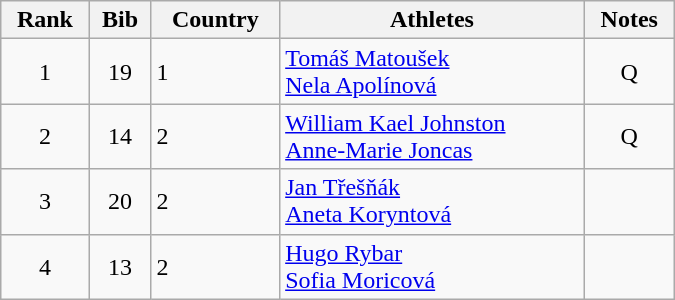<table class="wikitable" style="text-align:center; width:450px">
<tr>
<th>Rank</th>
<th>Bib</th>
<th>Country</th>
<th>Athletes</th>
<th>Notes</th>
</tr>
<tr>
<td>1</td>
<td>19</td>
<td align=left> 1</td>
<td align=left><a href='#'>Tomáš Matoušek</a><br><a href='#'>Nela Apolínová</a></td>
<td>Q</td>
</tr>
<tr>
<td>2</td>
<td>14</td>
<td align=left> 2</td>
<td align=left><a href='#'>William Kael Johnston</a><br><a href='#'>Anne-Marie Joncas</a></td>
<td>Q</td>
</tr>
<tr>
<td>3</td>
<td>20</td>
<td align=left> 2</td>
<td align=left><a href='#'>Jan Třešňák</a><br><a href='#'>Aneta Koryntová</a></td>
<td></td>
</tr>
<tr>
<td>4</td>
<td>13</td>
<td align=left> 2</td>
<td align=left><a href='#'>Hugo Rybar</a><br><a href='#'>Sofia Moricová</a></td>
<td></td>
</tr>
</table>
